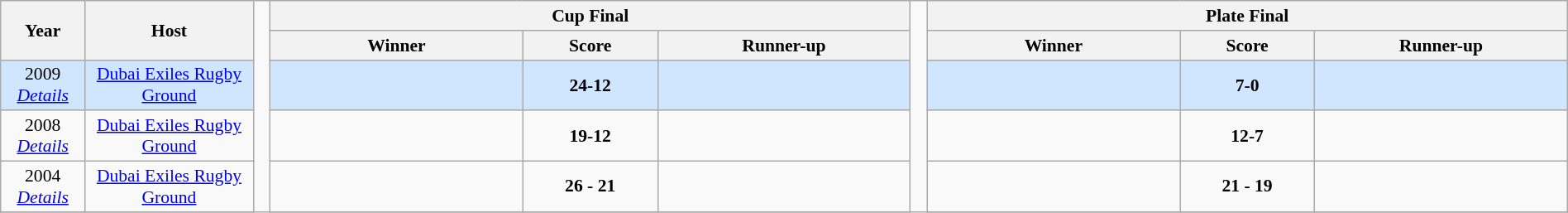<table class="wikitable" style="font-size:90%; width: 100%; text-align: center;">
<tr>
<th rowspan=2 width=5%>Year</th>
<th rowspan=2 width=10%>Host</th>
<td width=1% rowspan=23></td>
<th colspan=3>Cup Final</th>
<td width=1% rowspan=23></td>
<th colspan=3>Plate Final</th>
</tr>
<tr>
<th width=15%>Winner</th>
<th width=8%>Score</th>
<th width=15%>Runner-up</th>
<th width=15%>Winner</th>
<th width=8%>Score</th>
<th width=15%>Runner-up</th>
</tr>
<tr style="background: #D0E6FF;">
<td>2009<br> <em><a href='#'>Details</a></em></td>
<td><a href='#'>Dubai Exiles Rugby Ground</a></td>
<td><strong></strong></td>
<td><strong>24-12</strong></td>
<td></td>
<td></td>
<td><strong>7-0</strong></td>
<td></td>
</tr>
<tr>
<td>2008<br> <em><a href='#'>Details</a></em></td>
<td><a href='#'>Dubai Exiles Rugby Ground</a></td>
<td><strong></strong></td>
<td><strong>19-12</strong></td>
<td></td>
<td></td>
<td><strong>12-7</strong></td>
<td></td>
</tr>
<tr>
<td>2004<br> <em><a href='#'>Details</a></em></td>
<td><a href='#'>Dubai Exiles Rugby Ground</a></td>
<td><strong></strong></td>
<td><strong>26 - 21</strong></td>
<td></td>
<td></td>
<td><strong>21 - 19</strong></td>
<td></td>
</tr>
<tr>
</tr>
</table>
